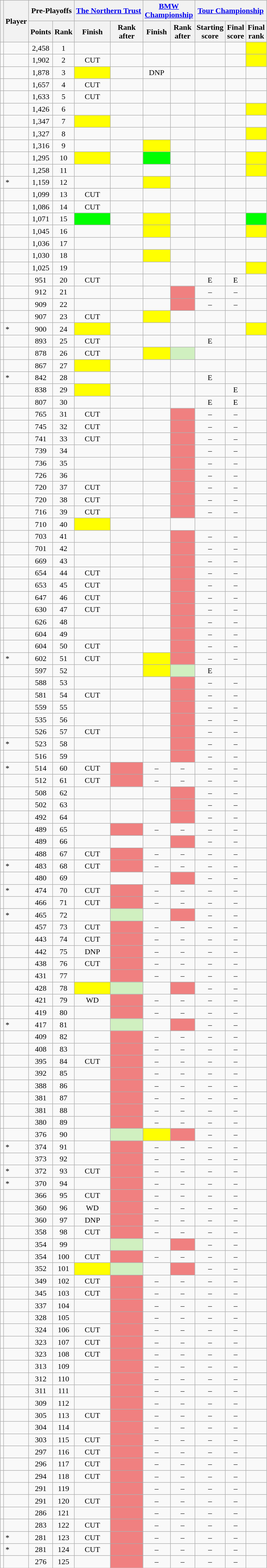<table class="wikitable sortable" style=text-align:center>
<tr>
<th rowspan=2></th>
<th rowspan=2>Player</th>
<th colspan=2>Pre-Playoffs</th>
<th colspan=2><a href='#'>The Northern Trust</a></th>
<th colspan=2><a href='#'>BMW<br>Championship</a></th>
<th colspan=3><a href='#'>Tour Championship</a></th>
</tr>
<tr>
<th>Points</th>
<th>Rank</th>
<th>Finish</th>
<th>Rank<br>after</th>
<th>Finish</th>
<th>Rank<br>after</th>
<th>Starting<br>score</th>
<th>Final<br>score</th>
<th>Final<br>rank</th>
</tr>
<tr>
<td></td>
<td align=left></td>
<td>2,458</td>
<td>1</td>
<td></td>
<td></td>
<td></td>
<td></td>
<td></td>
<td></td>
<td style="background:yellow;"></td>
</tr>
<tr>
<td></td>
<td align=left></td>
<td>1,902</td>
<td>2</td>
<td>CUT</td>
<td></td>
<td></td>
<td></td>
<td></td>
<td></td>
<td style="background:yellow;"></td>
</tr>
<tr>
<td></td>
<td align=left></td>
<td>1,878</td>
<td>3</td>
<td style="background:yellow;"></td>
<td></td>
<td>DNP</td>
<td></td>
<td></td>
<td></td>
<td></td>
</tr>
<tr>
<td></td>
<td align=left></td>
<td>1,657</td>
<td>4</td>
<td>CUT</td>
<td></td>
<td></td>
<td></td>
<td></td>
<td></td>
<td></td>
</tr>
<tr>
<td></td>
<td align=left></td>
<td>1,633</td>
<td>5</td>
<td>CUT</td>
<td></td>
<td></td>
<td></td>
<td></td>
<td></td>
<td></td>
</tr>
<tr>
<td></td>
<td align=left></td>
<td>1,426</td>
<td>6</td>
<td></td>
<td></td>
<td></td>
<td></td>
<td></td>
<td></td>
<td style="background:yellow;"></td>
</tr>
<tr>
<td></td>
<td align=left></td>
<td>1,347</td>
<td>7</td>
<td style="background:yellow;"></td>
<td></td>
<td></td>
<td></td>
<td></td>
<td></td>
<td></td>
</tr>
<tr>
<td></td>
<td align=left></td>
<td>1,327</td>
<td>8</td>
<td></td>
<td></td>
<td></td>
<td></td>
<td></td>
<td></td>
<td style="background:yellow;"></td>
</tr>
<tr>
<td></td>
<td align=left></td>
<td>1,316</td>
<td>9</td>
<td></td>
<td></td>
<td style="background:yellow;"></td>
<td></td>
<td></td>
<td></td>
<td></td>
</tr>
<tr>
<td></td>
<td align=left></td>
<td>1,295</td>
<td>10</td>
<td style="background:yellow;"></td>
<td></td>
<td style="background:lime;"></td>
<td></td>
<td></td>
<td></td>
<td style="background:yellow;"></td>
</tr>
<tr>
<td></td>
<td align=left></td>
<td>1,258</td>
<td>11</td>
<td></td>
<td></td>
<td></td>
<td></td>
<td></td>
<td></td>
<td style="background:yellow;"></td>
</tr>
<tr>
<td></td>
<td align=left>*</td>
<td>1,159</td>
<td>12</td>
<td></td>
<td></td>
<td style="background:yellow;"></td>
<td></td>
<td></td>
<td></td>
<td></td>
</tr>
<tr>
<td></td>
<td align=left></td>
<td>1,099</td>
<td>13</td>
<td>CUT</td>
<td></td>
<td></td>
<td></td>
<td></td>
<td></td>
<td></td>
</tr>
<tr>
<td></td>
<td align=left></td>
<td>1,086</td>
<td>14</td>
<td>CUT</td>
<td></td>
<td></td>
<td></td>
<td></td>
<td></td>
<td></td>
</tr>
<tr>
<td></td>
<td align=left></td>
<td>1,071</td>
<td>15</td>
<td style="background:lime;"></td>
<td></td>
<td style="background:yellow;"></td>
<td></td>
<td></td>
<td></td>
<td style="background:lime;"></td>
</tr>
<tr>
<td></td>
<td align=left></td>
<td>1,045</td>
<td>16</td>
<td></td>
<td></td>
<td style="background:yellow;"></td>
<td></td>
<td></td>
<td></td>
<td style="background:yellow;"></td>
</tr>
<tr>
<td></td>
<td align=left></td>
<td>1,036</td>
<td>17</td>
<td></td>
<td></td>
<td></td>
<td></td>
<td></td>
<td></td>
<td></td>
</tr>
<tr>
<td></td>
<td align=left></td>
<td>1,030</td>
<td>18</td>
<td></td>
<td></td>
<td style="background:yellow;"></td>
<td></td>
<td></td>
<td></td>
<td></td>
</tr>
<tr>
<td></td>
<td align=left></td>
<td>1,025</td>
<td>19</td>
<td></td>
<td></td>
<td></td>
<td></td>
<td></td>
<td></td>
<td style="background:yellow;"></td>
</tr>
<tr>
<td></td>
<td align=left></td>
<td>951</td>
<td>20</td>
<td>CUT</td>
<td></td>
<td></td>
<td></td>
<td>E</td>
<td>E</td>
<td></td>
</tr>
<tr>
<td></td>
<td align=left></td>
<td>912</td>
<td>21</td>
<td></td>
<td></td>
<td></td>
<td style="background:#F08080;"></td>
<td>–</td>
<td>–</td>
<td></td>
</tr>
<tr>
<td></td>
<td align=left></td>
<td>909</td>
<td>22</td>
<td></td>
<td></td>
<td></td>
<td style="background:#F08080;"></td>
<td>–</td>
<td>–</td>
<td></td>
</tr>
<tr>
<td></td>
<td align=left></td>
<td>907</td>
<td>23</td>
<td>CUT</td>
<td></td>
<td style="background:yellow;"></td>
<td></td>
<td></td>
<td></td>
<td></td>
</tr>
<tr>
<td></td>
<td align=left>*</td>
<td>900</td>
<td>24</td>
<td style="background:yellow;"></td>
<td></td>
<td></td>
<td></td>
<td></td>
<td></td>
<td style="background:yellow;"></td>
</tr>
<tr>
<td></td>
<td align=left></td>
<td>893</td>
<td>25</td>
<td>CUT</td>
<td></td>
<td></td>
<td></td>
<td>E</td>
<td></td>
<td></td>
</tr>
<tr>
<td></td>
<td align=left></td>
<td>878</td>
<td>26</td>
<td>CUT</td>
<td></td>
<td style="background:yellow;"></td>
<td style="background:#D0F0C0;"></td>
<td></td>
<td></td>
<td></td>
</tr>
<tr>
<td></td>
<td align=left></td>
<td>867</td>
<td>27</td>
<td style="background:yellow;"></td>
<td></td>
<td></td>
<td></td>
<td></td>
<td></td>
<td></td>
</tr>
<tr>
<td></td>
<td align=left>*</td>
<td>842</td>
<td>28</td>
<td></td>
<td></td>
<td></td>
<td></td>
<td>E</td>
<td></td>
<td></td>
</tr>
<tr>
<td></td>
<td align=left></td>
<td>838</td>
<td>29</td>
<td style="background:yellow;"></td>
<td></td>
<td></td>
<td></td>
<td></td>
<td>E</td>
<td></td>
</tr>
<tr>
<td></td>
<td align=left></td>
<td>807</td>
<td>30</td>
<td></td>
<td></td>
<td></td>
<td></td>
<td>E</td>
<td>E</td>
<td></td>
</tr>
<tr>
<td></td>
<td align=left></td>
<td>765</td>
<td>31</td>
<td>CUT</td>
<td></td>
<td></td>
<td style="background:#F08080;"></td>
<td>–</td>
<td>–</td>
<td></td>
</tr>
<tr>
<td></td>
<td align=left></td>
<td>745</td>
<td>32</td>
<td>CUT</td>
<td></td>
<td></td>
<td style="background:#F08080;"></td>
<td>–</td>
<td>–</td>
<td></td>
</tr>
<tr>
<td></td>
<td align=left></td>
<td>741</td>
<td>33</td>
<td>CUT</td>
<td></td>
<td></td>
<td style="background:#F08080;"></td>
<td>–</td>
<td>–</td>
<td></td>
</tr>
<tr>
<td></td>
<td align=left></td>
<td>739</td>
<td>34</td>
<td></td>
<td></td>
<td></td>
<td style="background:#F08080;"></td>
<td>–</td>
<td>–</td>
<td></td>
</tr>
<tr>
<td></td>
<td align=left></td>
<td>736</td>
<td>35</td>
<td></td>
<td></td>
<td></td>
<td style="background:#F08080;"></td>
<td>–</td>
<td>–</td>
<td></td>
</tr>
<tr>
<td></td>
<td align=left></td>
<td>726</td>
<td>36</td>
<td></td>
<td></td>
<td></td>
<td style="background:#F08080;"></td>
<td>–</td>
<td>–</td>
<td></td>
</tr>
<tr>
<td></td>
<td align=left></td>
<td>720</td>
<td>37</td>
<td>CUT</td>
<td></td>
<td></td>
<td style="background:#F08080;"></td>
<td>–</td>
<td>–</td>
<td></td>
</tr>
<tr>
<td></td>
<td align=left></td>
<td>720</td>
<td>38</td>
<td>CUT</td>
<td></td>
<td></td>
<td style="background:#F08080;"></td>
<td>–</td>
<td>–</td>
<td></td>
</tr>
<tr>
<td></td>
<td align=left></td>
<td>716</td>
<td>39</td>
<td>CUT</td>
<td></td>
<td></td>
<td style="background:#F08080;"></td>
<td>–</td>
<td>–</td>
<td></td>
</tr>
<tr>
<td></td>
<td align=left></td>
<td>710</td>
<td>40</td>
<td style="background:yellow;"></td>
<td></td>
<td></td>
<td></td>
<td></td>
<td></td>
<td></td>
</tr>
<tr>
<td></td>
<td align=left></td>
<td>703</td>
<td>41</td>
<td></td>
<td></td>
<td></td>
<td style="background:#F08080;"></td>
<td>–</td>
<td>–</td>
<td></td>
</tr>
<tr>
<td></td>
<td align=left></td>
<td>701</td>
<td>42</td>
<td></td>
<td></td>
<td></td>
<td style="background:#F08080;"></td>
<td>–</td>
<td>–</td>
<td></td>
</tr>
<tr>
<td></td>
<td align=left></td>
<td>669</td>
<td>43</td>
<td></td>
<td></td>
<td></td>
<td style="background:#F08080;"></td>
<td>–</td>
<td>–</td>
<td></td>
</tr>
<tr>
<td></td>
<td align=left></td>
<td>654</td>
<td>44</td>
<td>CUT</td>
<td></td>
<td></td>
<td style="background:#F08080;"></td>
<td>–</td>
<td>–</td>
<td></td>
</tr>
<tr>
<td></td>
<td align=left></td>
<td>653</td>
<td>45</td>
<td>CUT</td>
<td></td>
<td></td>
<td style="background:#F08080;"></td>
<td>–</td>
<td>–</td>
<td></td>
</tr>
<tr>
<td></td>
<td align=left></td>
<td>647</td>
<td>46</td>
<td>CUT</td>
<td></td>
<td></td>
<td style="background:#F08080;"></td>
<td>–</td>
<td>–</td>
<td></td>
</tr>
<tr>
<td></td>
<td align=left></td>
<td>630</td>
<td>47</td>
<td>CUT</td>
<td></td>
<td></td>
<td style="background:#F08080;"></td>
<td>–</td>
<td>–</td>
<td></td>
</tr>
<tr>
<td></td>
<td align=left></td>
<td>626</td>
<td>48</td>
<td></td>
<td></td>
<td></td>
<td style="background:#F08080;"></td>
<td>–</td>
<td>–</td>
<td></td>
</tr>
<tr>
<td></td>
<td align=left></td>
<td>604</td>
<td>49</td>
<td></td>
<td></td>
<td></td>
<td style="background:#F08080;"></td>
<td>–</td>
<td>–</td>
<td></td>
</tr>
<tr>
<td></td>
<td align=left></td>
<td>604</td>
<td>50</td>
<td>CUT</td>
<td></td>
<td></td>
<td style="background:#F08080;"></td>
<td>–</td>
<td>–</td>
<td></td>
</tr>
<tr>
<td></td>
<td align=left>*</td>
<td>602</td>
<td>51</td>
<td>CUT</td>
<td></td>
<td style="background:yellow;"></td>
<td style="background:#F08080;"></td>
<td>–</td>
<td>–</td>
<td></td>
</tr>
<tr>
<td></td>
<td align=left></td>
<td>597</td>
<td>52</td>
<td></td>
<td></td>
<td style="background:yellow;"></td>
<td style="background:#D0F0C0;"></td>
<td>E</td>
<td></td>
<td></td>
</tr>
<tr>
<td></td>
<td align=left></td>
<td>588</td>
<td>53</td>
<td></td>
<td></td>
<td></td>
<td style="background:#F08080;"></td>
<td>–</td>
<td>–</td>
<td></td>
</tr>
<tr>
<td></td>
<td align=left></td>
<td>581</td>
<td>54</td>
<td>CUT</td>
<td></td>
<td></td>
<td style="background:#F08080;"></td>
<td>–</td>
<td>–</td>
<td></td>
</tr>
<tr>
<td></td>
<td align=left></td>
<td>559</td>
<td>55</td>
<td></td>
<td></td>
<td></td>
<td style="background:#F08080;"></td>
<td>–</td>
<td>–</td>
<td></td>
</tr>
<tr>
<td></td>
<td align=left></td>
<td>535</td>
<td>56</td>
<td></td>
<td></td>
<td></td>
<td style="background:#F08080;"></td>
<td>–</td>
<td>–</td>
<td></td>
</tr>
<tr>
<td></td>
<td align=left></td>
<td>526</td>
<td>57</td>
<td>CUT</td>
<td></td>
<td></td>
<td style="background:#F08080;"></td>
<td>–</td>
<td>–</td>
<td></td>
</tr>
<tr>
<td></td>
<td align=left>*</td>
<td>523</td>
<td>58</td>
<td></td>
<td></td>
<td></td>
<td style="background:#F08080;"></td>
<td>–</td>
<td>–</td>
<td></td>
</tr>
<tr>
<td></td>
<td align=left></td>
<td>516</td>
<td>59</td>
<td></td>
<td></td>
<td></td>
<td style="background:#F08080;"></td>
<td>–</td>
<td>–</td>
<td></td>
</tr>
<tr>
<td></td>
<td align=left>*</td>
<td>514</td>
<td>60</td>
<td>CUT</td>
<td style="background:#F08080;"></td>
<td>–</td>
<td>–</td>
<td>–</td>
<td>–</td>
<td></td>
</tr>
<tr>
<td></td>
<td align=left></td>
<td>512</td>
<td>61</td>
<td>CUT</td>
<td style="background:#F08080;"></td>
<td>–</td>
<td>–</td>
<td>–</td>
<td>–</td>
<td></td>
</tr>
<tr>
<td></td>
<td align=left></td>
<td>508</td>
<td>62</td>
<td></td>
<td></td>
<td></td>
<td style="background:#F08080;"></td>
<td>–</td>
<td>–</td>
<td></td>
</tr>
<tr>
<td></td>
<td align=left></td>
<td>502</td>
<td>63</td>
<td></td>
<td></td>
<td></td>
<td style="background:#F08080;"></td>
<td>–</td>
<td>–</td>
<td></td>
</tr>
<tr>
<td></td>
<td align=left></td>
<td>492</td>
<td>64</td>
<td></td>
<td></td>
<td></td>
<td style="background:#F08080;"></td>
<td>–</td>
<td>–</td>
<td></td>
</tr>
<tr>
<td></td>
<td align=left></td>
<td>489</td>
<td>65</td>
<td></td>
<td style="background:#F08080;"></td>
<td>–</td>
<td>–</td>
<td>–</td>
<td>–</td>
<td></td>
</tr>
<tr>
<td></td>
<td align=left></td>
<td>489</td>
<td>66</td>
<td></td>
<td></td>
<td></td>
<td style="background:#F08080;"></td>
<td>–</td>
<td>–</td>
<td></td>
</tr>
<tr>
<td></td>
<td align=left></td>
<td>488</td>
<td>67</td>
<td>CUT</td>
<td style="background:#F08080;"></td>
<td>–</td>
<td>–</td>
<td>–</td>
<td>–</td>
<td></td>
</tr>
<tr>
<td></td>
<td align=left>*</td>
<td>483</td>
<td>68</td>
<td>CUT</td>
<td style="background:#F08080;"></td>
<td>–</td>
<td>–</td>
<td>–</td>
<td>–</td>
<td></td>
</tr>
<tr>
<td></td>
<td align=left></td>
<td>480</td>
<td>69</td>
<td></td>
<td></td>
<td></td>
<td style="background:#F08080;"></td>
<td>–</td>
<td>–</td>
<td></td>
</tr>
<tr>
<td></td>
<td align=left>*</td>
<td>474</td>
<td>70</td>
<td>CUT</td>
<td style="background:#F08080;"></td>
<td>–</td>
<td>–</td>
<td>–</td>
<td>–</td>
<td></td>
</tr>
<tr>
<td></td>
<td align=left></td>
<td>466</td>
<td>71</td>
<td>CUT</td>
<td style="background:#F08080;"></td>
<td>–</td>
<td>–</td>
<td>–</td>
<td>–</td>
<td></td>
</tr>
<tr>
<td></td>
<td align=left>*</td>
<td>465</td>
<td>72</td>
<td></td>
<td style="background:#D0F0C0;"></td>
<td></td>
<td style="background:#F08080;"></td>
<td>–</td>
<td>–</td>
<td></td>
</tr>
<tr>
<td></td>
<td align=left></td>
<td>457</td>
<td>73</td>
<td>CUT</td>
<td style="background:#F08080;"></td>
<td>–</td>
<td>–</td>
<td>–</td>
<td>–</td>
<td></td>
</tr>
<tr>
<td></td>
<td align=left></td>
<td>443</td>
<td>74</td>
<td>CUT</td>
<td style="background:#F08080;"></td>
<td>–</td>
<td>–</td>
<td>–</td>
<td>–</td>
<td></td>
</tr>
<tr>
<td></td>
<td align=left></td>
<td>442</td>
<td>75</td>
<td>DNP</td>
<td style="background:#F08080;"></td>
<td>–</td>
<td>–</td>
<td>–</td>
<td>–</td>
<td></td>
</tr>
<tr>
<td></td>
<td align=left></td>
<td>438</td>
<td>76</td>
<td>CUT</td>
<td style="background:#F08080;"></td>
<td>–</td>
<td>–</td>
<td>–</td>
<td>–</td>
<td></td>
</tr>
<tr>
<td></td>
<td align=left></td>
<td>431</td>
<td>77</td>
<td></td>
<td style="background:#F08080;"></td>
<td>–</td>
<td>–</td>
<td>–</td>
<td>–</td>
<td></td>
</tr>
<tr>
<td></td>
<td align=left></td>
<td>428</td>
<td>78</td>
<td style="background:yellow;"></td>
<td style="background:#D0F0C0;"></td>
<td></td>
<td style="background:#F08080;"></td>
<td>–</td>
<td>–</td>
<td></td>
</tr>
<tr>
<td></td>
<td align=left></td>
<td>421</td>
<td>79</td>
<td>WD</td>
<td style="background:#F08080;"></td>
<td>–</td>
<td>–</td>
<td>–</td>
<td>–</td>
<td></td>
</tr>
<tr>
<td></td>
<td align=left></td>
<td>419</td>
<td>80</td>
<td></td>
<td style="background:#F08080;"></td>
<td>–</td>
<td>–</td>
<td>–</td>
<td>–</td>
<td></td>
</tr>
<tr>
<td></td>
<td align=left>*</td>
<td>417</td>
<td>81</td>
<td></td>
<td style="background:#D0F0C0;"></td>
<td></td>
<td style="background:#F08080;"></td>
<td>–</td>
<td>–</td>
<td></td>
</tr>
<tr>
<td></td>
<td align=left></td>
<td>409</td>
<td>82</td>
<td></td>
<td style="background:#F08080;"></td>
<td>–</td>
<td>–</td>
<td>–</td>
<td>–</td>
<td></td>
</tr>
<tr>
<td></td>
<td align=left></td>
<td>408</td>
<td>83</td>
<td></td>
<td style="background:#F08080;"></td>
<td>–</td>
<td>–</td>
<td>–</td>
<td>–</td>
<td></td>
</tr>
<tr>
<td></td>
<td align=left></td>
<td>395</td>
<td>84</td>
<td>CUT</td>
<td style="background:#F08080;"></td>
<td>–</td>
<td>–</td>
<td>–</td>
<td>–</td>
<td></td>
</tr>
<tr>
<td></td>
<td align=left></td>
<td>392</td>
<td>85</td>
<td></td>
<td style="background:#F08080;"></td>
<td>–</td>
<td>–</td>
<td>–</td>
<td>–</td>
<td></td>
</tr>
<tr>
<td></td>
<td align=left></td>
<td>388</td>
<td>86</td>
<td></td>
<td style="background:#F08080;"></td>
<td>–</td>
<td>–</td>
<td>–</td>
<td>–</td>
<td></td>
</tr>
<tr>
<td></td>
<td align=left></td>
<td>381</td>
<td>87</td>
<td></td>
<td style="background:#F08080;"></td>
<td>–</td>
<td>–</td>
<td>–</td>
<td>–</td>
<td></td>
</tr>
<tr>
<td></td>
<td align=left></td>
<td>381</td>
<td>88</td>
<td></td>
<td style="background:#F08080;"></td>
<td>–</td>
<td>–</td>
<td>–</td>
<td>–</td>
<td></td>
</tr>
<tr>
<td></td>
<td align=left></td>
<td>380</td>
<td>89</td>
<td></td>
<td style="background:#F08080;"></td>
<td>–</td>
<td>–</td>
<td>–</td>
<td>–</td>
<td></td>
</tr>
<tr>
<td></td>
<td align=left></td>
<td>376</td>
<td>90</td>
<td></td>
<td style="background:#D0F0C0;"></td>
<td style="background:yellow;"></td>
<td style="background:#F08080;"></td>
<td>–</td>
<td>–</td>
<td></td>
</tr>
<tr>
<td></td>
<td align=left>*</td>
<td>374</td>
<td>91</td>
<td></td>
<td style="background:#F08080;"></td>
<td>–</td>
<td>–</td>
<td>–</td>
<td>–</td>
<td></td>
</tr>
<tr>
<td></td>
<td align=left></td>
<td>373</td>
<td>92</td>
<td></td>
<td style="background:#F08080;"></td>
<td>–</td>
<td>–</td>
<td>–</td>
<td>–</td>
<td></td>
</tr>
<tr>
<td></td>
<td align=left>*</td>
<td>372</td>
<td>93</td>
<td>CUT</td>
<td style="background:#F08080;"></td>
<td>–</td>
<td>–</td>
<td>–</td>
<td>–</td>
<td></td>
</tr>
<tr>
<td></td>
<td align=left>*</td>
<td>370</td>
<td>94</td>
<td></td>
<td style="background:#F08080;"></td>
<td>–</td>
<td>–</td>
<td>–</td>
<td>–</td>
<td></td>
</tr>
<tr>
<td></td>
<td align=left></td>
<td>366</td>
<td>95</td>
<td>CUT</td>
<td style="background:#F08080;"></td>
<td>–</td>
<td>–</td>
<td>–</td>
<td>–</td>
<td></td>
</tr>
<tr>
<td></td>
<td align=left></td>
<td>360</td>
<td>96</td>
<td>WD</td>
<td style="background:#F08080;"></td>
<td>–</td>
<td>–</td>
<td>–</td>
<td>–</td>
<td></td>
</tr>
<tr>
<td></td>
<td align=left></td>
<td>360</td>
<td>97</td>
<td>DNP</td>
<td style="background:#F08080;"></td>
<td>–</td>
<td>–</td>
<td>–</td>
<td>–</td>
<td></td>
</tr>
<tr>
<td></td>
<td align=left></td>
<td>358</td>
<td>98</td>
<td>CUT</td>
<td style="background:#F08080;"></td>
<td>–</td>
<td>–</td>
<td>–</td>
<td>–</td>
<td></td>
</tr>
<tr>
<td></td>
<td align=left></td>
<td>354</td>
<td>99</td>
<td></td>
<td style="background:#D0F0C0;"></td>
<td></td>
<td style="background:#F08080;"></td>
<td>–</td>
<td>–</td>
<td></td>
</tr>
<tr>
<td></td>
<td align=left></td>
<td>354</td>
<td>100</td>
<td>CUT</td>
<td style="background:#F08080;"></td>
<td>–</td>
<td>–</td>
<td>–</td>
<td>–</td>
<td></td>
</tr>
<tr>
<td></td>
<td align=left></td>
<td>352</td>
<td>101</td>
<td style="background:yellow;"></td>
<td style="background:#D0F0C0;"></td>
<td></td>
<td style="background:#F08080;"></td>
<td>–</td>
<td>–</td>
<td></td>
</tr>
<tr>
<td></td>
<td align=left></td>
<td>349</td>
<td>102</td>
<td>CUT</td>
<td style="background:#F08080;"></td>
<td>–</td>
<td>–</td>
<td>–</td>
<td>–</td>
<td></td>
</tr>
<tr>
<td></td>
<td align=left></td>
<td>345</td>
<td>103</td>
<td>CUT</td>
<td style="background:#F08080;"></td>
<td>–</td>
<td>–</td>
<td>–</td>
<td>–</td>
<td></td>
</tr>
<tr>
<td></td>
<td align=left></td>
<td>337</td>
<td>104</td>
<td></td>
<td style="background:#F08080;"></td>
<td>–</td>
<td>–</td>
<td>–</td>
<td>–</td>
<td></td>
</tr>
<tr>
<td></td>
<td align=left></td>
<td>328</td>
<td>105</td>
<td></td>
<td style="background:#F08080;"></td>
<td>–</td>
<td>–</td>
<td>–</td>
<td>–</td>
<td></td>
</tr>
<tr>
<td></td>
<td align=left></td>
<td>324</td>
<td>106</td>
<td>CUT</td>
<td style="background:#F08080;"></td>
<td>–</td>
<td>–</td>
<td>–</td>
<td>–</td>
<td></td>
</tr>
<tr>
<td></td>
<td align=left></td>
<td>323</td>
<td>107</td>
<td>CUT</td>
<td style="background:#F08080;"></td>
<td>–</td>
<td>–</td>
<td>–</td>
<td>–</td>
<td></td>
</tr>
<tr>
<td></td>
<td align=left></td>
<td>323</td>
<td>108</td>
<td>CUT</td>
<td style="background:#F08080;"></td>
<td>–</td>
<td>–</td>
<td>–</td>
<td>–</td>
<td></td>
</tr>
<tr>
<td></td>
<td align=left></td>
<td>313</td>
<td>109</td>
<td></td>
<td style="background:#F08080;"></td>
<td>–</td>
<td>–</td>
<td>–</td>
<td>–</td>
<td></td>
</tr>
<tr>
<td></td>
<td align=left></td>
<td>312</td>
<td>110</td>
<td></td>
<td style="background:#F08080;"></td>
<td>–</td>
<td>–</td>
<td>–</td>
<td>–</td>
<td></td>
</tr>
<tr>
<td></td>
<td align=left></td>
<td>311</td>
<td>111</td>
<td></td>
<td style="background:#F08080;"></td>
<td>–</td>
<td>–</td>
<td>–</td>
<td>–</td>
<td></td>
</tr>
<tr>
<td></td>
<td align=left></td>
<td>309</td>
<td>112</td>
<td></td>
<td style="background:#F08080;"></td>
<td>–</td>
<td>–</td>
<td>–</td>
<td>–</td>
<td></td>
</tr>
<tr>
<td></td>
<td align=left></td>
<td>305</td>
<td>113</td>
<td>CUT</td>
<td style="background:#F08080;"></td>
<td>–</td>
<td>–</td>
<td>–</td>
<td>–</td>
<td></td>
</tr>
<tr>
<td></td>
<td align=left></td>
<td>304</td>
<td>114</td>
<td></td>
<td style="background:#F08080;"></td>
<td>–</td>
<td>–</td>
<td>–</td>
<td>–</td>
<td></td>
</tr>
<tr>
<td></td>
<td align=left></td>
<td>303</td>
<td>115</td>
<td>CUT</td>
<td style="background:#F08080;"></td>
<td>–</td>
<td>–</td>
<td>–</td>
<td>–</td>
<td></td>
</tr>
<tr>
<td></td>
<td align=left></td>
<td>297</td>
<td>116</td>
<td>CUT</td>
<td style="background:#F08080;"></td>
<td>–</td>
<td>–</td>
<td>–</td>
<td>–</td>
<td></td>
</tr>
<tr>
<td></td>
<td align=left></td>
<td>296</td>
<td>117</td>
<td>CUT</td>
<td style="background:#F08080;"></td>
<td>–</td>
<td>–</td>
<td>–</td>
<td>–</td>
<td></td>
</tr>
<tr>
<td></td>
<td align=left></td>
<td>294</td>
<td>118</td>
<td>CUT</td>
<td style="background:#F08080;"></td>
<td>–</td>
<td>–</td>
<td>–</td>
<td>–</td>
<td></td>
</tr>
<tr>
<td></td>
<td align=left></td>
<td>291</td>
<td>119</td>
<td></td>
<td style="background:#F08080;"></td>
<td>–</td>
<td>–</td>
<td>–</td>
<td>–</td>
<td></td>
</tr>
<tr>
<td></td>
<td align=left></td>
<td>291</td>
<td>120</td>
<td>CUT</td>
<td style="background:#F08080;"></td>
<td>–</td>
<td>–</td>
<td>–</td>
<td>–</td>
<td></td>
</tr>
<tr>
<td></td>
<td align=left></td>
<td>286</td>
<td>121</td>
<td></td>
<td style="background:#F08080;"></td>
<td>–</td>
<td>–</td>
<td>–</td>
<td>–</td>
<td></td>
</tr>
<tr>
<td></td>
<td align=left></td>
<td>283</td>
<td>122</td>
<td>CUT</td>
<td style="background:#F08080;"></td>
<td>–</td>
<td>–</td>
<td>–</td>
<td>–</td>
<td></td>
</tr>
<tr>
<td></td>
<td align=left>*</td>
<td>281</td>
<td>123</td>
<td>CUT</td>
<td style="background:#F08080;"></td>
<td>–</td>
<td>–</td>
<td>–</td>
<td>–</td>
<td></td>
</tr>
<tr>
<td></td>
<td align=left>*</td>
<td>281</td>
<td>124</td>
<td>CUT</td>
<td style="background:#F08080;"></td>
<td>–</td>
<td>–</td>
<td>–</td>
<td>–</td>
<td></td>
</tr>
<tr>
<td></td>
<td align=left></td>
<td>276</td>
<td>125</td>
<td></td>
<td style="background:#F08080;"></td>
<td>–</td>
<td>–</td>
<td>–</td>
<td>–</td>
<td></td>
</tr>
</table>
